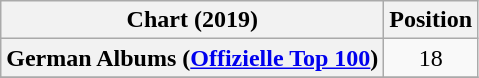<table class="wikitable plainrowheaders" style="text-align:center">
<tr>
<th scope="col">Chart (2019)</th>
<th scope="col">Position</th>
</tr>
<tr>
<th scope="row">German Albums (<a href='#'>Offizielle Top 100</a>)</th>
<td>18</td>
</tr>
<tr>
</tr>
</table>
